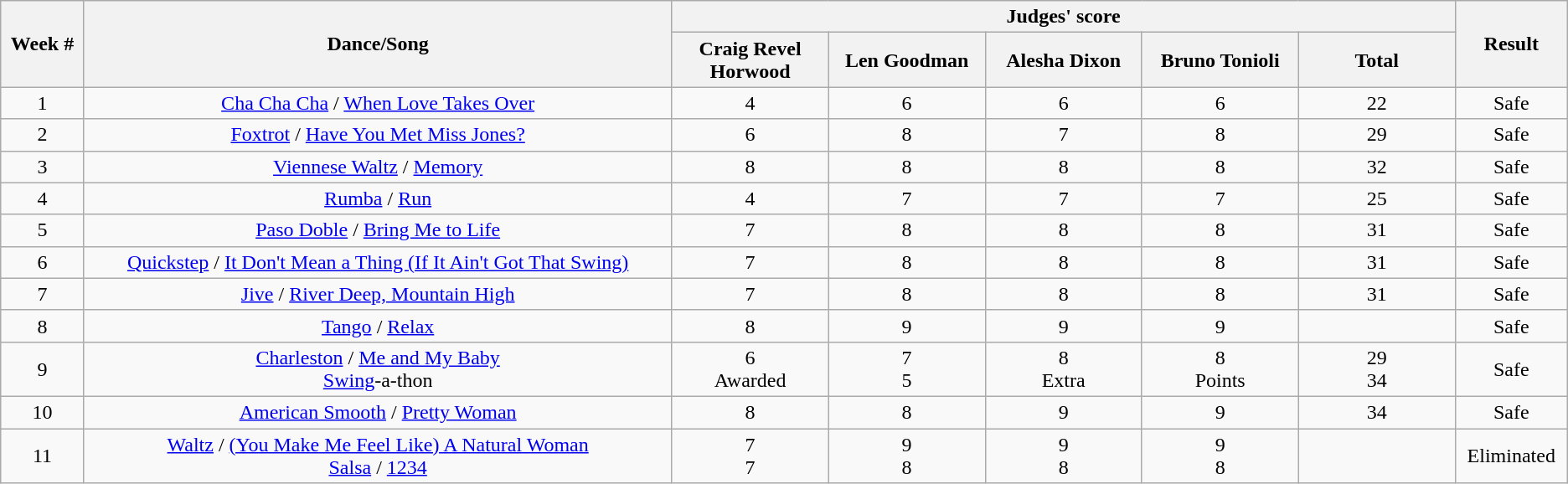<table class="wikitable">
<tr>
<th rowspan="2">Week #</th>
<th rowspan="2">Dance/Song</th>
<th colspan="5">Judges' score</th>
<th rowspan="2">Result</th>
</tr>
<tr>
<th width="10%">Craig Revel Horwood</th>
<th width="10%">Len Goodman</th>
<th width="10%">Alesha Dixon</th>
<th width="10%">Bruno Tonioli</th>
<th width="10%">Total</th>
</tr>
<tr>
<td align="center">1</td>
<td align="center"><a href='#'>Cha Cha Cha</a> / <a href='#'>When Love Takes Over</a></td>
<td align="center">4</td>
<td align="center">6</td>
<td align="center">6</td>
<td align="center">6</td>
<td align="center">22</td>
<td align="center">Safe</td>
</tr>
<tr>
<td align="center">2</td>
<td align="center"><a href='#'>Foxtrot</a> / <a href='#'>Have You Met Miss Jones?</a></td>
<td align="center">6</td>
<td align="center">8</td>
<td align="center">7</td>
<td align="center">8</td>
<td align="center">29</td>
<td align="center">Safe</td>
</tr>
<tr>
<td align="center">3</td>
<td align="center"><a href='#'>Viennese Waltz</a> / <a href='#'>Memory</a></td>
<td align="center">8</td>
<td align="center">8</td>
<td align="center">8</td>
<td align="center">8</td>
<td align="center">32</td>
<td align="center">Safe</td>
</tr>
<tr>
<td align="center">4</td>
<td align="center"><a href='#'>Rumba</a> / <a href='#'>Run</a></td>
<td align="center">4</td>
<td align="center">7</td>
<td align="center">7</td>
<td align="center">7</td>
<td align="center">25</td>
<td align="center">Safe</td>
</tr>
<tr>
<td align="center">5</td>
<td align="center"><a href='#'>Paso Doble</a> / <a href='#'>Bring Me to Life</a></td>
<td align="center">7</td>
<td align="center">8</td>
<td align="center">8</td>
<td align="center">8</td>
<td align="center">31</td>
<td align="center">Safe</td>
</tr>
<tr>
<td align="center">6</td>
<td align="center"><a href='#'>Quickstep</a> / <a href='#'>It Don't Mean a Thing (If It Ain't Got That Swing)</a></td>
<td align="center">7</td>
<td align="center">8</td>
<td align="center">8</td>
<td align="center">8</td>
<td align="center">31</td>
<td align="center">Safe</td>
</tr>
<tr>
<td align="center">7</td>
<td align="center"><a href='#'>Jive</a> / <a href='#'>River Deep, Mountain High</a></td>
<td align="center">7</td>
<td align="center">8</td>
<td align="center">8</td>
<td align="center">8</td>
<td align="center">31</td>
<td align="center">Safe</td>
</tr>
<tr>
<td align="center">8</td>
<td align="center"><a href='#'>Tango</a> / <a href='#'>Relax</a></td>
<td align="center">8</td>
<td align="center">9</td>
<td align="center">9</td>
<td align="center">9</td>
<td align="center"></td>
<td align="center">Safe</td>
</tr>
<tr>
<td align="center">9</td>
<td align="center"><a href='#'>Charleston</a> / <a href='#'>Me and My Baby</a> <br> <a href='#'>Swing</a>-a-thon</td>
<td align="center">6 <br> Awarded</td>
<td align="center">7 <br> 5</td>
<td align="center">8 <br> Extra</td>
<td align="center">8 <br> Points</td>
<td align="center">29<br>34</td>
<td align="center">Safe</td>
</tr>
<tr>
<td align="center">10</td>
<td align="center"><a href='#'>American Smooth</a> / <a href='#'>Pretty Woman</a></td>
<td align="center">8</td>
<td align="center">8</td>
<td align="center">9</td>
<td align="center">9</td>
<td align="center">34</td>
<td align="center">Safe</td>
</tr>
<tr>
<td align="center">11</td>
<td align="center"><a href='#'>Waltz</a> / <a href='#'>(You Make Me Feel Like) A Natural Woman</a> <br> <a href='#'>Salsa</a> / <a href='#'>1234</a></td>
<td align="center">7 <br>7</td>
<td align="center">9 <br>8</td>
<td align="center">9 <br>8</td>
<td align="center">9 <br>8</td>
<td align="center"> <br></td>
<td align="center">Eliminated</td>
</tr>
</table>
